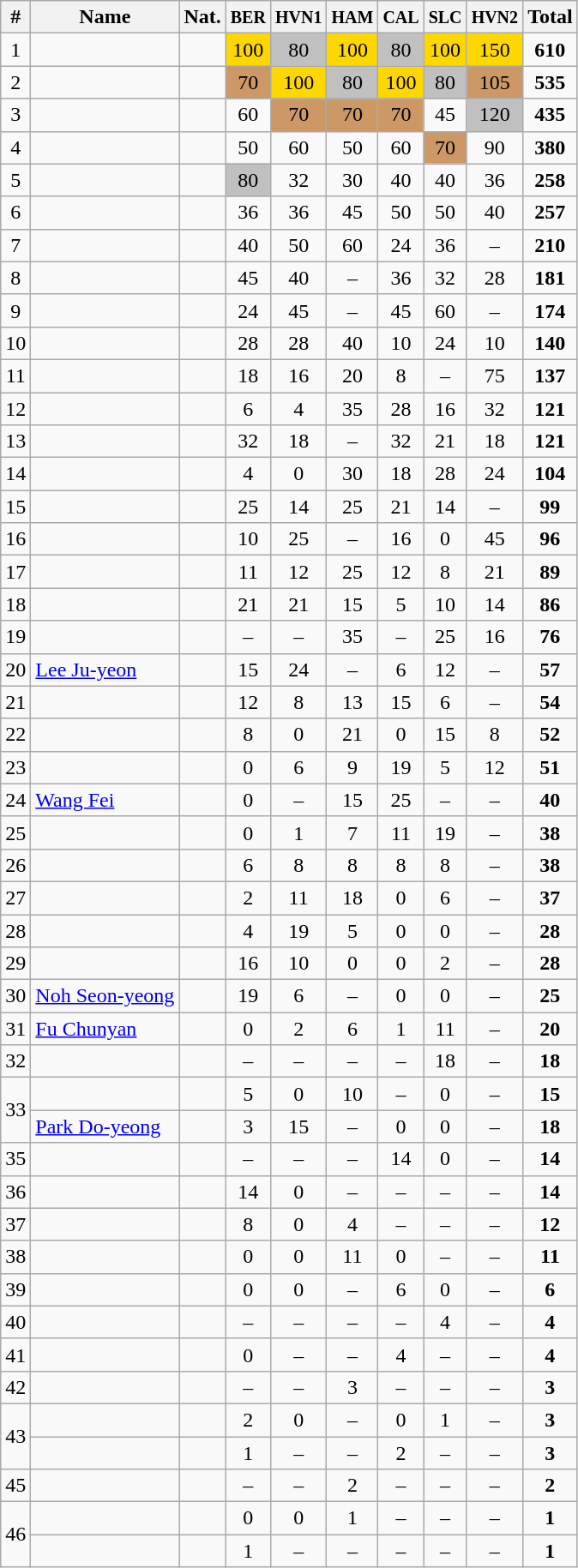<table class="wikitable sortable" style="text-align:center;">
<tr>
<th>#</th>
<th>Name</th>
<th>Nat.</th>
<th><small>BER</small></th>
<th><small>HVN1</small></th>
<th><small>HAM</small></th>
<th><small>CAL</small></th>
<th><small>SLC</small></th>
<th><small>HVN2</small></th>
<th>Total</th>
</tr>
<tr>
<td>1</td>
<td align=left><strong></strong></td>
<td></td>
<td bgcolor="gold">100</td>
<td bgcolor="silver">80</td>
<td bgcolor="gold">100</td>
<td bgcolor="silver">80</td>
<td bgcolor="gold">100</td>
<td bgcolor="gold">150</td>
<td><strong>610</strong></td>
</tr>
<tr>
<td>2</td>
<td align=left></td>
<td></td>
<td bgcolor=CC9966>70</td>
<td bgcolor="gold">100</td>
<td bgcolor="silver">80</td>
<td bgcolor="gold">100</td>
<td bgcolor="silver">80</td>
<td bgcolor=CC9966>105</td>
<td><strong>535</strong></td>
</tr>
<tr>
<td>3</td>
<td align=left></td>
<td></td>
<td>60</td>
<td bgcolor=CC9966>70</td>
<td bgcolor=CC9966>70</td>
<td bgcolor=CC9966>70</td>
<td>45</td>
<td bgcolor="silver">120</td>
<td><strong>435</strong></td>
</tr>
<tr>
<td>4</td>
<td align=left></td>
<td></td>
<td>50</td>
<td>60</td>
<td>50</td>
<td>60</td>
<td bgcolor=CC9966>70</td>
<td>90</td>
<td><strong>380</strong></td>
</tr>
<tr>
<td>5</td>
<td align=left></td>
<td></td>
<td bgcolor="silver">80</td>
<td>32</td>
<td>30</td>
<td>40</td>
<td>40</td>
<td>36</td>
<td><strong>258</strong></td>
</tr>
<tr>
<td>6</td>
<td align=left></td>
<td></td>
<td>36</td>
<td>36</td>
<td>45</td>
<td>50</td>
<td>50</td>
<td>40</td>
<td><strong>257</strong></td>
</tr>
<tr>
<td>7</td>
<td align=left></td>
<td></td>
<td>40</td>
<td>50</td>
<td>60</td>
<td>24</td>
<td>36</td>
<td>–</td>
<td><strong>210</strong></td>
</tr>
<tr>
<td>8</td>
<td align=left></td>
<td></td>
<td>45</td>
<td>40</td>
<td>–</td>
<td>36</td>
<td>32</td>
<td>28</td>
<td><strong>181</strong></td>
</tr>
<tr>
<td>9</td>
<td align=left></td>
<td></td>
<td>24</td>
<td>45</td>
<td>–</td>
<td>45</td>
<td>60</td>
<td>–</td>
<td><strong>174</strong></td>
</tr>
<tr>
<td>10</td>
<td align=left></td>
<td></td>
<td>28</td>
<td>28</td>
<td>40</td>
<td>10</td>
<td>24</td>
<td>10</td>
<td><strong>140</strong></td>
</tr>
<tr>
<td>11</td>
<td align=left></td>
<td></td>
<td>18</td>
<td>16</td>
<td>20</td>
<td>8</td>
<td>–</td>
<td>75</td>
<td><strong>137</strong></td>
</tr>
<tr>
<td>12</td>
<td align=left></td>
<td></td>
<td>6</td>
<td>4</td>
<td>35</td>
<td>28</td>
<td>16</td>
<td>32</td>
<td><strong>121</strong></td>
</tr>
<tr>
<td>13</td>
<td align=left></td>
<td></td>
<td>32</td>
<td>18</td>
<td>–</td>
<td>32</td>
<td>21</td>
<td>18</td>
<td><strong>121</strong></td>
</tr>
<tr>
<td>14</td>
<td align=left></td>
<td></td>
<td>4</td>
<td>0</td>
<td>30</td>
<td>18</td>
<td>28</td>
<td>24</td>
<td><strong>104</strong></td>
</tr>
<tr>
<td>15</td>
<td align=left></td>
<td></td>
<td>25</td>
<td>14</td>
<td>25</td>
<td>21</td>
<td>14</td>
<td>–</td>
<td><strong>99</strong></td>
</tr>
<tr>
<td>16</td>
<td align=left></td>
<td></td>
<td>10</td>
<td>25</td>
<td>–</td>
<td>16</td>
<td>0</td>
<td>45</td>
<td><strong>96</strong></td>
</tr>
<tr>
<td>17</td>
<td align=left></td>
<td></td>
<td>11</td>
<td>12</td>
<td>25</td>
<td>12</td>
<td>8</td>
<td>21</td>
<td><strong>89</strong></td>
</tr>
<tr>
<td>18</td>
<td align=left></td>
<td></td>
<td>21</td>
<td>21</td>
<td>15</td>
<td>5</td>
<td>10</td>
<td>14</td>
<td><strong>86</strong></td>
</tr>
<tr>
<td>19</td>
<td align=left></td>
<td></td>
<td>–</td>
<td>–</td>
<td>35</td>
<td>–</td>
<td>25</td>
<td>16</td>
<td><strong>76</strong></td>
</tr>
<tr>
<td>20</td>
<td align=left><a href='#'>Lee Ju-yeon</a></td>
<td></td>
<td>15</td>
<td>24</td>
<td>–</td>
<td>6</td>
<td>12</td>
<td>–</td>
<td><strong>57</strong></td>
</tr>
<tr>
<td>21</td>
<td align=left></td>
<td></td>
<td>12</td>
<td>8</td>
<td>13</td>
<td>15</td>
<td>6</td>
<td>–</td>
<td><strong>54</strong></td>
</tr>
<tr>
<td>22</td>
<td align=left></td>
<td></td>
<td>8</td>
<td>0</td>
<td>21</td>
<td>0</td>
<td>15</td>
<td>8</td>
<td><strong>52</strong></td>
</tr>
<tr>
<td>23</td>
<td align=left></td>
<td></td>
<td>0</td>
<td>6</td>
<td>9</td>
<td>19</td>
<td>5</td>
<td>12</td>
<td><strong>51</strong></td>
</tr>
<tr>
<td>24</td>
<td align=left><a href='#'>Wang Fei</a></td>
<td></td>
<td>0</td>
<td>–</td>
<td>15</td>
<td>25</td>
<td>–</td>
<td>–</td>
<td><strong>40</strong></td>
</tr>
<tr>
<td>25</td>
<td align=left></td>
<td></td>
<td>0</td>
<td>1</td>
<td>7</td>
<td>11</td>
<td>19</td>
<td>–</td>
<td><strong>38</strong></td>
</tr>
<tr>
<td>26</td>
<td align=left></td>
<td></td>
<td>6</td>
<td>8</td>
<td>8</td>
<td>8</td>
<td>8</td>
<td>–</td>
<td><strong>38</strong></td>
</tr>
<tr>
<td>27</td>
<td align=left></td>
<td></td>
<td>2</td>
<td>11</td>
<td>18</td>
<td>0</td>
<td>6</td>
<td>–</td>
<td><strong>37</strong></td>
</tr>
<tr>
<td>28</td>
<td align=left></td>
<td></td>
<td>4</td>
<td>19</td>
<td>5</td>
<td>0</td>
<td>0</td>
<td>–</td>
<td><strong>28</strong></td>
</tr>
<tr>
<td>29</td>
<td align=left></td>
<td></td>
<td>16</td>
<td>10</td>
<td>0</td>
<td>0</td>
<td>2</td>
<td>–</td>
<td><strong>28</strong></td>
</tr>
<tr>
<td>30</td>
<td align=left><a href='#'>Noh Seon-yeong</a></td>
<td></td>
<td>19</td>
<td>6</td>
<td>–</td>
<td>0</td>
<td>0</td>
<td>–</td>
<td><strong>25</strong></td>
</tr>
<tr>
<td>31</td>
<td align=left><a href='#'>Fu Chunyan</a></td>
<td></td>
<td>0</td>
<td>2</td>
<td>6</td>
<td>1</td>
<td>11</td>
<td>–</td>
<td><strong>20</strong></td>
</tr>
<tr>
<td>32</td>
<td align=left></td>
<td></td>
<td>–</td>
<td>–</td>
<td>–</td>
<td>–</td>
<td>18</td>
<td>–</td>
<td><strong>18</strong></td>
</tr>
<tr>
<td rowspan=2>33</td>
<td align=left></td>
<td></td>
<td>5</td>
<td>0</td>
<td>10</td>
<td>–</td>
<td>0</td>
<td>–</td>
<td><strong>15</strong></td>
</tr>
<tr>
<td align=left><a href='#'>Park Do-yeong</a></td>
<td></td>
<td>3</td>
<td>15</td>
<td>–</td>
<td>0</td>
<td>0</td>
<td>–</td>
<td><strong>18</strong></td>
</tr>
<tr>
<td>35</td>
<td align=left></td>
<td></td>
<td>–</td>
<td>–</td>
<td>–</td>
<td>14</td>
<td>0</td>
<td>–</td>
<td><strong>14</strong></td>
</tr>
<tr>
<td>36</td>
<td align=left></td>
<td></td>
<td>14</td>
<td>0</td>
<td>–</td>
<td>–</td>
<td>–</td>
<td>–</td>
<td><strong>14</strong></td>
</tr>
<tr>
<td>37</td>
<td align=left></td>
<td></td>
<td>8</td>
<td>0</td>
<td>4</td>
<td>–</td>
<td>–</td>
<td>–</td>
<td><strong>12</strong></td>
</tr>
<tr>
<td>38</td>
<td align=left></td>
<td></td>
<td>0</td>
<td>0</td>
<td>11</td>
<td>0</td>
<td>–</td>
<td>–</td>
<td><strong>11</strong></td>
</tr>
<tr>
<td>39</td>
<td align=left></td>
<td></td>
<td>0</td>
<td>0</td>
<td>–</td>
<td>6</td>
<td>0</td>
<td>–</td>
<td><strong>6</strong></td>
</tr>
<tr>
<td>40</td>
<td align=left></td>
<td></td>
<td>–</td>
<td>–</td>
<td>–</td>
<td>–</td>
<td>4</td>
<td>–</td>
<td><strong>4</strong></td>
</tr>
<tr>
<td>41</td>
<td align=left></td>
<td></td>
<td>0</td>
<td>–</td>
<td>–</td>
<td>4</td>
<td>–</td>
<td>–</td>
<td><strong>4</strong></td>
</tr>
<tr>
<td>42</td>
<td align=left></td>
<td></td>
<td>–</td>
<td>–</td>
<td>3</td>
<td>–</td>
<td>–</td>
<td>–</td>
<td><strong>3</strong></td>
</tr>
<tr>
<td rowspan=2>43</td>
<td align=left></td>
<td></td>
<td>2</td>
<td>0</td>
<td>–</td>
<td>0</td>
<td>1</td>
<td>–</td>
<td><strong>3</strong></td>
</tr>
<tr>
<td align=left></td>
<td></td>
<td>1</td>
<td>–</td>
<td>–</td>
<td>2</td>
<td>–</td>
<td>–</td>
<td><strong>3</strong></td>
</tr>
<tr>
<td>45</td>
<td align=left></td>
<td></td>
<td>–</td>
<td>–</td>
<td>2</td>
<td>–</td>
<td>–</td>
<td>–</td>
<td><strong>2</strong></td>
</tr>
<tr>
<td rowspan=2>46</td>
<td align=left></td>
<td></td>
<td>0</td>
<td>0</td>
<td>1</td>
<td>–</td>
<td>–</td>
<td>–</td>
<td><strong>1</strong></td>
</tr>
<tr>
<td align=left></td>
<td></td>
<td>1</td>
<td>–</td>
<td>–</td>
<td>–</td>
<td>–</td>
<td>–</td>
<td><strong>1</strong></td>
</tr>
</table>
